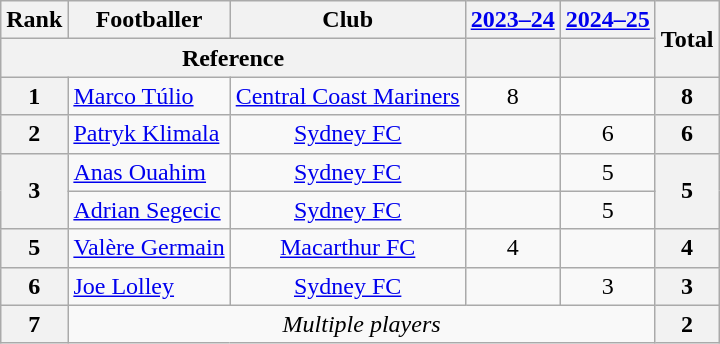<table class="wikitable" style="text-align: center">
<tr>
<th>Rank</th>
<th>Footballer</th>
<th>Club</th>
<th><a href='#'>2023–24</a></th>
<th><a href='#'>2024–25</a></th>
<th rowspan="2">Total</th>
</tr>
<tr>
<th colspan="3">Reference</th>
<th></th>
<th></th>
</tr>
<tr>
<th rowspan="1">1</th>
<td align="left"> <a href='#'>Marco Túlio</a></td>
<td><a href='#'>Central Coast Mariners</a></td>
<td>8</td>
<td></td>
<th rowspan="1">8</th>
</tr>
<tr>
<th>2</th>
<td align="left"> <a href='#'>Patryk Klimala</a></td>
<td><a href='#'>Sydney FC</a></td>
<td></td>
<td>6</td>
<th>6</th>
</tr>
<tr>
<th rowspan="2">3</th>
<td align="left"> <a href='#'>Anas Ouahim</a></td>
<td><a href='#'>Sydney FC</a></td>
<td></td>
<td>5</td>
<th rowspan="2">5</th>
</tr>
<tr>
<td align="left"> <a href='#'>Adrian Segecic</a></td>
<td><a href='#'>Sydney FC</a></td>
<td></td>
<td>5</td>
</tr>
<tr>
<th>5</th>
<td align="left"> <a href='#'>Valère Germain</a></td>
<td><a href='#'>Macarthur FC</a></td>
<td>4</td>
<td></td>
<th>4</th>
</tr>
<tr>
<th>6</th>
<td align="left"> <a href='#'>Joe Lolley</a></td>
<td><a href='#'>Sydney FC</a></td>
<td></td>
<td>3</td>
<th>3</th>
</tr>
<tr>
<th rowspan="1">7</th>
<td colspan="4" align="centre"><em>Multiple players</em></td>
<th rowspan="1">2</th>
</tr>
</table>
